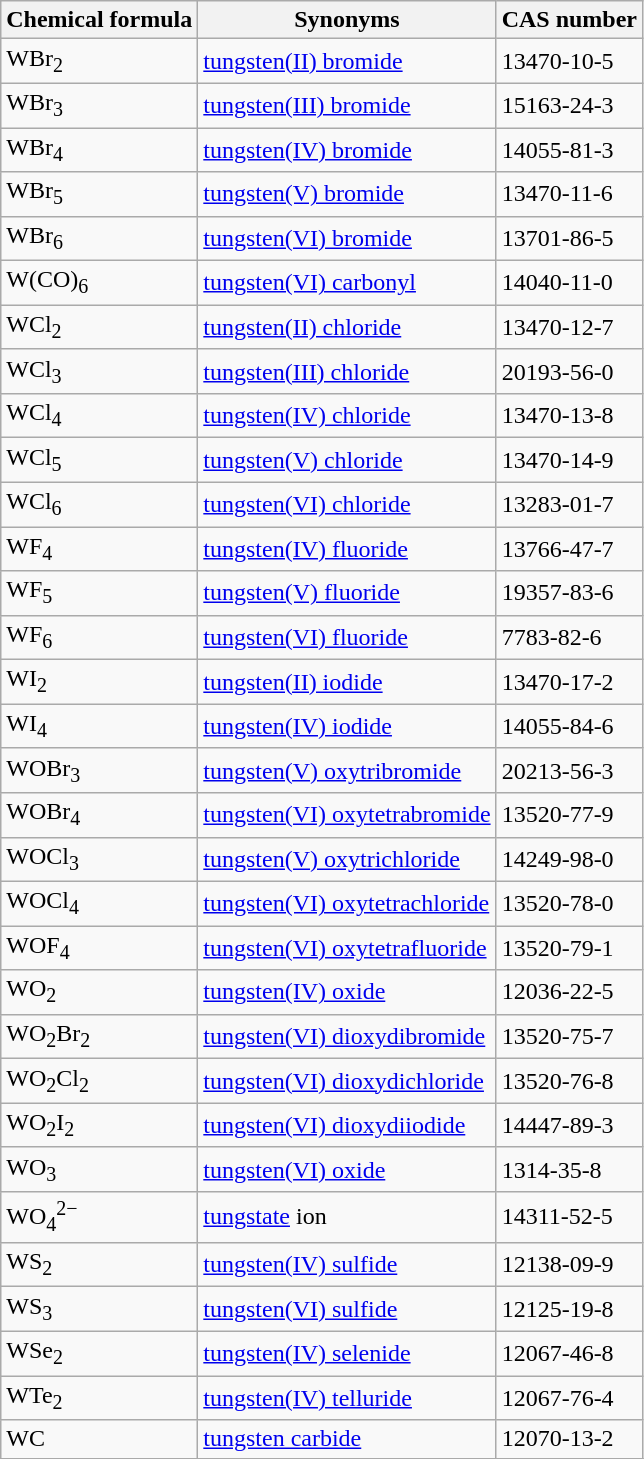<table class="wikitable sortable">
<tr>
<th>Chemical formula</th>
<th>Synonyms</th>
<th>CAS number</th>
</tr>
<tr>
<td>WBr<sub>2</sub></td>
<td><a href='#'>tungsten(II) bromide</a></td>
<td>13470-10-5</td>
</tr>
<tr>
<td>WBr<sub>3</sub></td>
<td><a href='#'>tungsten(III) bromide</a></td>
<td>15163-24-3</td>
</tr>
<tr>
<td>WBr<sub>4</sub></td>
<td><a href='#'>tungsten(IV) bromide</a></td>
<td>14055-81-3</td>
</tr>
<tr>
<td>WBr<sub>5</sub></td>
<td><a href='#'>tungsten(V) bromide</a></td>
<td>13470-11-6</td>
</tr>
<tr>
<td>WBr<sub>6</sub></td>
<td><a href='#'>tungsten(VI) bromide</a></td>
<td>13701-86-5</td>
</tr>
<tr>
<td>W(CO)<sub>6</sub></td>
<td><a href='#'>tungsten(VI) carbonyl</a></td>
<td>14040-11-0</td>
</tr>
<tr>
<td>WCl<sub>2</sub></td>
<td><a href='#'>tungsten(II) chloride</a></td>
<td>13470-12-7</td>
</tr>
<tr>
<td>WCl<sub>3</sub></td>
<td><a href='#'>tungsten(III) chloride</a></td>
<td>20193-56-0</td>
</tr>
<tr>
<td>WCl<sub>4</sub></td>
<td><a href='#'>tungsten(IV) chloride</a></td>
<td>13470-13-8</td>
</tr>
<tr>
<td>WCl<sub>5</sub></td>
<td><a href='#'>tungsten(V) chloride</a></td>
<td>13470-14-9</td>
</tr>
<tr>
<td>WCl<sub>6</sub></td>
<td><a href='#'>tungsten(VI) chloride</a></td>
<td>13283-01-7</td>
</tr>
<tr>
<td>WF<sub>4</sub></td>
<td><a href='#'>tungsten(IV) fluoride</a></td>
<td>13766-47-7</td>
</tr>
<tr>
<td>WF<sub>5</sub></td>
<td><a href='#'>tungsten(V) fluoride</a></td>
<td>19357-83-6</td>
</tr>
<tr>
<td>WF<sub>6</sub></td>
<td><a href='#'>tungsten(VI) fluoride</a></td>
<td>7783-82-6</td>
</tr>
<tr>
<td>WI<sub>2</sub></td>
<td><a href='#'>tungsten(II) iodide</a></td>
<td>13470-17-2</td>
</tr>
<tr>
<td>WI<sub>4</sub></td>
<td><a href='#'>tungsten(IV) iodide</a></td>
<td>14055-84-6</td>
</tr>
<tr>
<td>WOBr<sub>3</sub></td>
<td><a href='#'>tungsten(V) oxytribromide</a></td>
<td>20213-56-3</td>
</tr>
<tr>
<td>WOBr<sub>4</sub></td>
<td><a href='#'>tungsten(VI) oxytetrabromide</a></td>
<td>13520-77-9</td>
</tr>
<tr>
<td>WOCl<sub>3</sub></td>
<td><a href='#'>tungsten(V) oxytrichloride</a></td>
<td>14249-98-0</td>
</tr>
<tr>
<td>WOCl<sub>4</sub></td>
<td><a href='#'>tungsten(VI) oxytetrachloride</a></td>
<td>13520-78-0</td>
</tr>
<tr>
<td>WOF<sub>4</sub></td>
<td><a href='#'>tungsten(VI) oxytetrafluoride</a></td>
<td>13520-79-1</td>
</tr>
<tr>
<td>WO<sub>2</sub></td>
<td><a href='#'>tungsten(IV) oxide</a></td>
<td>12036-22-5</td>
</tr>
<tr>
<td>WO<sub>2</sub>Br<sub>2</sub></td>
<td><a href='#'>tungsten(VI) dioxydibromide</a></td>
<td>13520-75-7</td>
</tr>
<tr>
<td>WO<sub>2</sub>Cl<sub>2</sub></td>
<td><a href='#'>tungsten(VI) dioxydichloride</a></td>
<td>13520-76-8</td>
</tr>
<tr>
<td>WO<sub>2</sub>I<sub>2</sub></td>
<td><a href='#'>tungsten(VI) dioxydiiodide</a></td>
<td>14447-89-3</td>
</tr>
<tr>
<td>WO<sub>3</sub></td>
<td><a href='#'>tungsten(VI) oxide</a></td>
<td>1314-35-8</td>
</tr>
<tr>
<td>WO<sub>4</sub><sup>2−</sup></td>
<td><a href='#'>tungstate</a> ion</td>
<td>14311-52-5</td>
</tr>
<tr>
<td>WS<sub>2</sub></td>
<td><a href='#'>tungsten(IV) sulfide</a></td>
<td>12138-09-9</td>
</tr>
<tr>
<td>WS<sub>3</sub></td>
<td><a href='#'>tungsten(VI) sulfide</a></td>
<td>12125-19-8</td>
</tr>
<tr>
<td>WSe<sub>2</sub></td>
<td><a href='#'>tungsten(IV) selenide</a></td>
<td>12067-46-8</td>
</tr>
<tr>
<td>WTe<sub>2</sub></td>
<td><a href='#'>tungsten(IV) telluride</a></td>
<td>12067-76-4</td>
</tr>
<tr>
<td>WC</td>
<td><a href='#'>tungsten carbide</a></td>
<td>12070-13-2</td>
</tr>
<tr>
</tr>
</table>
